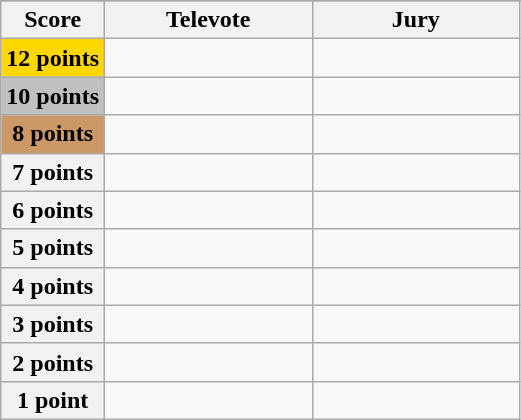<table class="wikitable">
<tr>
</tr>
<tr>
<th scope="col" width="20%">Score</th>
<th scope="col" width="40%">Televote</th>
<th scope="col" width="40%">Jury</th>
</tr>
<tr>
<th scope="row" style="background:gold">12 points</th>
<td></td>
<td></td>
</tr>
<tr>
<th scope="row" style="background:silver">10 points</th>
<td></td>
<td></td>
</tr>
<tr>
<th scope="row" style="background:#CC9966">8 points</th>
<td></td>
<td></td>
</tr>
<tr>
<th scope="row">7 points</th>
<td></td>
<td></td>
</tr>
<tr>
<th scope="row">6 points</th>
<td></td>
<td></td>
</tr>
<tr>
<th scope="row">5 points</th>
<td></td>
<td></td>
</tr>
<tr>
<th scope="row">4 points</th>
<td></td>
<td></td>
</tr>
<tr>
<th scope="row">3 points</th>
<td></td>
<td></td>
</tr>
<tr>
<th scope="row">2 points</th>
<td></td>
<td></td>
</tr>
<tr>
<th scope="row">1 point</th>
<td></td>
<td></td>
</tr>
</table>
